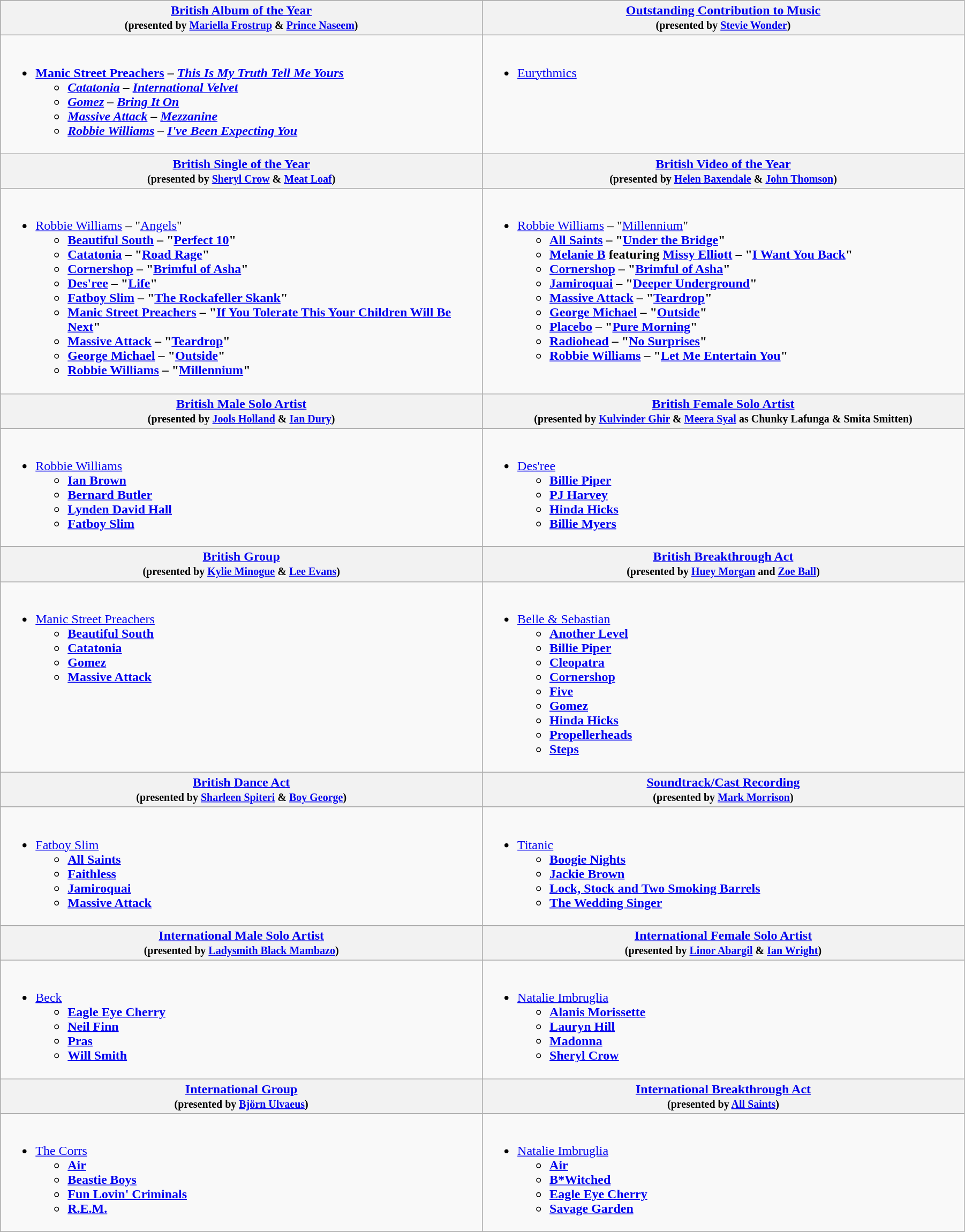<table class="wikitable" style="width:95%">
<tr bgcolor="#bebebe">
<th width="50%"><a href='#'>British Album of the Year</a><br><small>(presented by <a href='#'>Mariella Frostrup</a> & <a href='#'>Prince Naseem</a>)</small></th>
<th width="50%"><a href='#'>Outstanding Contribution to Music</a><br><small>(presented by <a href='#'>Stevie Wonder</a>)</small></th>
</tr>
<tr>
<td valign="top"><br><ul><li><strong><a href='#'>Manic Street Preachers</a> – <em><a href='#'>This Is My Truth Tell Me Yours</a><strong><em><ul><li><a href='#'>Catatonia</a> – </em><a href='#'>International Velvet</a><em></li><li><a href='#'>Gomez</a> – </em><a href='#'>Bring It On</a><em></li><li><a href='#'>Massive Attack</a> – </em><a href='#'>Mezzanine</a><em></li><li><a href='#'>Robbie Williams</a> – </em><a href='#'>I've Been Expecting You</a><em></li></ul></li></ul></td>
<td valign="top"><br><ul><li></strong><a href='#'>Eurythmics</a><strong></li></ul></td>
</tr>
<tr>
<th width="50%"><a href='#'>British Single of the Year</a><br><small>(presented by <a href='#'>Sheryl Crow</a> & <a href='#'>Meat Loaf</a>)</small></th>
<th width="50%"><a href='#'>British Video of the Year</a><br><small>(presented by <a href='#'>Helen Baxendale</a> & <a href='#'>John Thomson</a>)</small></th>
</tr>
<tr>
<td valign="top"><br><ul><li></strong><a href='#'>Robbie Williams</a> – "<a href='#'>Angels</a>"<strong><ul><li><a href='#'>Beautiful South</a> – "<a href='#'>Perfect 10</a>"</li><li><a href='#'>Catatonia</a> – "<a href='#'>Road Rage</a>"</li><li><a href='#'>Cornershop</a> – "<a href='#'>Brimful of Asha</a>"</li><li><a href='#'>Des'ree</a> – "<a href='#'>Life</a>"</li><li><a href='#'>Fatboy Slim</a> – "<a href='#'>The Rockafeller Skank</a>"</li><li><a href='#'>Manic Street Preachers</a> – "<a href='#'>If You Tolerate This Your Children Will Be Next</a>"</li><li><a href='#'>Massive Attack</a> – "<a href='#'>Teardrop</a>"</li><li><a href='#'>George Michael</a> – "<a href='#'>Outside</a>"</li><li><a href='#'>Robbie Williams</a> – "<a href='#'>Millennium</a>"</li></ul></li></ul></td>
<td valign="top"><br><ul><li></strong><a href='#'>Robbie Williams</a> – "<a href='#'>Millennium</a>"<strong><ul><li><a href='#'>All Saints</a> – "<a href='#'>Under the Bridge</a>"</li><li><a href='#'>Melanie B</a> featuring <a href='#'>Missy Elliott</a> – "<a href='#'>I Want You Back</a>"</li><li><a href='#'>Cornershop</a> – "<a href='#'>Brimful of Asha</a>"</li><li><a href='#'>Jamiroquai</a> – "<a href='#'>Deeper Underground</a>"</li><li><a href='#'>Massive Attack</a> – "<a href='#'>Teardrop</a>"</li><li><a href='#'>George Michael</a> – "<a href='#'>Outside</a>"</li><li><a href='#'>Placebo</a> – "<a href='#'>Pure Morning</a>"</li><li><a href='#'>Radiohead</a> – "<a href='#'>No Surprises</a>"</li><li><a href='#'>Robbie Williams</a> – "<a href='#'>Let Me Entertain You</a>"</li></ul></li></ul></td>
</tr>
<tr>
<th width="50%"><a href='#'>British Male Solo Artist</a><br><small>(presented by <a href='#'>Jools Holland</a> & <a href='#'>Ian Dury</a>)</small></th>
<th width="50%"><a href='#'>British Female Solo Artist</a><br><small>(presented by <a href='#'>Kulvinder Ghir</a> & <a href='#'>Meera Syal</a> as Chunky Lafunga & Smita Smitten)<br></small></th>
</tr>
<tr>
<td valign="top"><br><ul><li></strong><a href='#'>Robbie Williams</a><strong><ul><li><a href='#'>Ian Brown</a></li><li><a href='#'>Bernard Butler</a></li><li><a href='#'>Lynden David Hall</a></li><li><a href='#'>Fatboy Slim</a></li></ul></li></ul></td>
<td valign="top"><br><ul><li></strong><a href='#'>Des'ree</a><strong><ul><li><a href='#'>Billie Piper</a></li><li><a href='#'>PJ Harvey</a></li><li><a href='#'>Hinda Hicks</a></li><li><a href='#'>Billie Myers</a></li></ul></li></ul></td>
</tr>
<tr>
<th width="50%"><a href='#'>British Group</a><br><small>(presented by <a href='#'>Kylie Minogue</a> & <a href='#'>Lee Evans</a>)</small></th>
<th width="50%"><a href='#'>British Breakthrough Act</a><br><small>(presented by <a href='#'>Huey Morgan</a> and <a href='#'>Zoe Ball</a>)</small></th>
</tr>
<tr>
<td valign="top"><br><ul><li></strong><a href='#'>Manic Street Preachers</a><strong><ul><li><a href='#'>Beautiful South</a></li><li><a href='#'>Catatonia</a></li><li><a href='#'>Gomez</a></li><li><a href='#'>Massive Attack</a></li></ul></li></ul></td>
<td valign="top"><br><ul><li></strong><a href='#'>Belle & Sebastian</a><strong><ul><li><a href='#'>Another Level</a></li><li><a href='#'>Billie Piper</a></li><li><a href='#'>Cleopatra</a></li><li><a href='#'>Cornershop</a></li><li><a href='#'>Five</a></li><li><a href='#'>Gomez</a></li><li><a href='#'>Hinda Hicks</a></li><li><a href='#'>Propellerheads</a></li><li><a href='#'>Steps</a></li></ul></li></ul></td>
</tr>
<tr>
<th width="50%"><a href='#'>British Dance Act</a><br><small>(presented by <a href='#'>Sharleen Spiteri</a> & <a href='#'>Boy George</a>)</small></th>
<th width="50%"><a href='#'>Soundtrack/Cast Recording</a><br><small>(presented by <a href='#'>Mark Morrison</a>)</small></th>
</tr>
<tr>
<td valign="top"><br><ul><li></strong><a href='#'>Fatboy Slim</a><strong><ul><li><a href='#'>All Saints</a></li><li><a href='#'>Faithless</a></li><li><a href='#'>Jamiroquai</a></li><li><a href='#'>Massive Attack</a></li></ul></li></ul></td>
<td valign="top"><br><ul><li></em></strong><a href='#'>Titanic</a><strong><em><ul><li></em><a href='#'>Boogie Nights</a><em></li><li></em><a href='#'>Jackie Brown</a><em></li><li></em><a href='#'>Lock, Stock and Two Smoking Barrels</a><em></li><li></em><a href='#'>The Wedding Singer</a><em></li></ul></li></ul></td>
</tr>
<tr>
<th width="50%"><a href='#'>International Male Solo Artist</a><br><small>(presented by <a href='#'>Ladysmith Black Mambazo</a>)</small></th>
<th width="50%"><a href='#'>International Female Solo Artist</a><br><small>(presented by <a href='#'>Linor Abargil</a> & <a href='#'>Ian Wright</a>)</small></th>
</tr>
<tr>
<td valign="top"><br><ul><li></strong><a href='#'>Beck</a><strong><ul><li><a href='#'>Eagle Eye Cherry</a></li><li><a href='#'>Neil Finn</a></li><li><a href='#'>Pras</a></li><li><a href='#'>Will Smith</a></li></ul></li></ul></td>
<td valign="top"><br><ul><li></strong><a href='#'>Natalie Imbruglia</a><strong><ul><li><a href='#'>Alanis Morissette</a></li><li><a href='#'>Lauryn Hill</a></li><li><a href='#'>Madonna</a></li><li><a href='#'>Sheryl Crow</a></li></ul></li></ul></td>
</tr>
<tr>
<th width="50%"><a href='#'>International Group</a><br><small>(presented by <a href='#'>Björn Ulvaeus</a>)</small></th>
<th width="50%"><a href='#'>International Breakthrough Act</a><br><small>(presented by <a href='#'>All Saints</a>)</small></th>
</tr>
<tr>
<td valign="top"><br><ul><li></strong><a href='#'>The Corrs</a><strong><ul><li><a href='#'>Air</a></li><li><a href='#'>Beastie Boys</a></li><li><a href='#'>Fun Lovin' Criminals</a></li><li><a href='#'>R.E.M.</a></li></ul></li></ul></td>
<td valign="top"><br><ul><li></strong><a href='#'>Natalie Imbruglia</a><strong><ul><li><a href='#'>Air</a></li><li><a href='#'>B*Witched</a></li><li><a href='#'>Eagle Eye Cherry</a></li><li><a href='#'>Savage Garden</a></li></ul></li></ul></td>
</tr>
</table>
